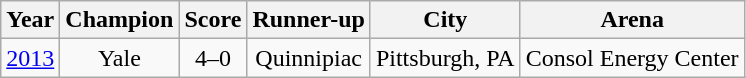<table class="wikitable" style="text-align: center;">
<tr>
<th>Year</th>
<th>Champion</th>
<th>Score</th>
<th>Runner-up</th>
<th>City</th>
<th>Arena</th>
</tr>
<tr>
<td><a href='#'>2013</a></td>
<td>Yale</td>
<td>4–0</td>
<td>Quinnipiac</td>
<td>Pittsburgh, PA</td>
<td>Consol Energy Center</td>
</tr>
</table>
